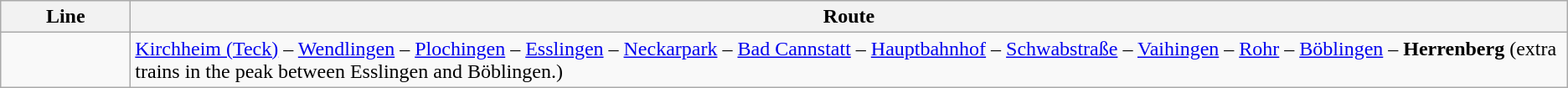<table class="wikitable">
<tr>
<th style="width:6em">Line</th>
<th>Route</th>
</tr>
<tr>
<td align="center"></td>
<td><a href='#'>Kirchheim (Teck)</a> – <a href='#'>Wendlingen</a> – <a href='#'>Plochingen</a> – <a href='#'>Esslingen</a> – <a href='#'>Neckarpark</a> – <a href='#'>Bad Cannstatt</a> – <a href='#'>Hauptbahnhof</a> – <a href='#'>Schwabstraße</a> – <a href='#'>Vaihingen</a> – <a href='#'>Rohr</a>  – <a href='#'>Böblingen</a> – <strong>Herrenberg</strong> (extra trains in the peak between Esslingen and Böblingen.)</td>
</tr>
</table>
